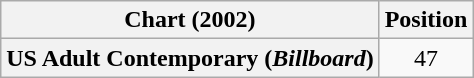<table class="wikitable plainrowheaders" style="text-align:center">
<tr>
<th>Chart (2002)</th>
<th>Position</th>
</tr>
<tr>
<th scope="row">US Adult Contemporary (<em>Billboard</em>)</th>
<td>47</td>
</tr>
</table>
